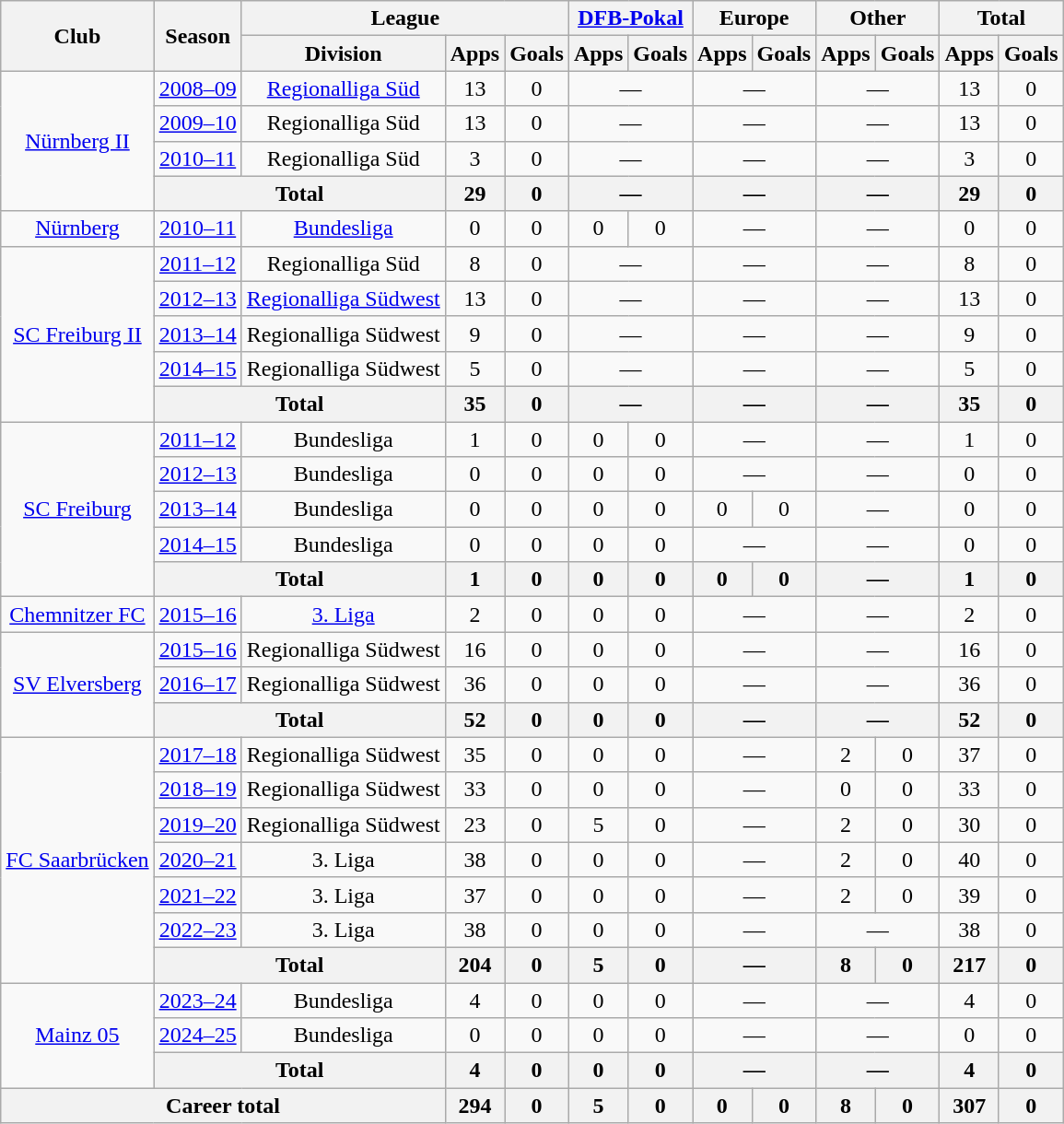<table class="wikitable" style="text-align:center">
<tr>
<th rowspan="2">Club</th>
<th rowspan="2">Season</th>
<th colspan="3">League</th>
<th colspan="2"><a href='#'>DFB-Pokal</a></th>
<th colspan="2">Europe</th>
<th colspan="2">Other</th>
<th colspan="2">Total</th>
</tr>
<tr>
<th>Division</th>
<th>Apps</th>
<th>Goals</th>
<th>Apps</th>
<th>Goals</th>
<th>Apps</th>
<th>Goals</th>
<th>Apps</th>
<th>Goals</th>
<th>Apps</th>
<th>Goals</th>
</tr>
<tr>
<td rowspan="4"><a href='#'>Nürnberg II</a></td>
<td><a href='#'>2008–09</a></td>
<td><a href='#'>Regionalliga Süd</a></td>
<td>13</td>
<td>0</td>
<td colspan="2">—</td>
<td colspan="2">—</td>
<td colspan="2">—</td>
<td>13</td>
<td>0</td>
</tr>
<tr>
<td><a href='#'>2009–10</a></td>
<td>Regionalliga Süd</td>
<td>13</td>
<td>0</td>
<td colspan="2">—</td>
<td colspan="2">—</td>
<td colspan="2">—</td>
<td>13</td>
<td>0</td>
</tr>
<tr>
<td><a href='#'>2010–11</a></td>
<td>Regionalliga Süd</td>
<td>3</td>
<td>0</td>
<td colspan="2">—</td>
<td colspan="2">—</td>
<td colspan="2">—</td>
<td>3</td>
<td>0</td>
</tr>
<tr>
<th colspan="2">Total</th>
<th>29</th>
<th>0</th>
<th colspan="2">—</th>
<th colspan="2">—</th>
<th colspan="2">—</th>
<th>29</th>
<th>0</th>
</tr>
<tr>
<td><a href='#'>Nürnberg</a></td>
<td><a href='#'>2010–11</a></td>
<td><a href='#'>Bundesliga</a></td>
<td>0</td>
<td>0</td>
<td>0</td>
<td>0</td>
<td colspan="2">—</td>
<td colspan="2">—</td>
<td>0</td>
<td>0</td>
</tr>
<tr>
<td rowspan="5"><a href='#'>SC Freiburg II</a></td>
<td><a href='#'>2011–12</a></td>
<td>Regionalliga Süd</td>
<td>8</td>
<td>0</td>
<td colspan="2">—</td>
<td colspan="2">—</td>
<td colspan="2">—</td>
<td>8</td>
<td>0</td>
</tr>
<tr>
<td><a href='#'>2012–13</a></td>
<td><a href='#'>Regionalliga Südwest</a></td>
<td>13</td>
<td>0</td>
<td colspan="2">—</td>
<td colspan="2">—</td>
<td colspan="2">—</td>
<td>13</td>
<td>0</td>
</tr>
<tr>
<td><a href='#'>2013–14</a></td>
<td>Regionalliga Südwest</td>
<td>9</td>
<td>0</td>
<td colspan="2">—</td>
<td colspan="2">—</td>
<td colspan="2">—</td>
<td>9</td>
<td>0</td>
</tr>
<tr>
<td><a href='#'>2014–15</a></td>
<td>Regionalliga Südwest</td>
<td>5</td>
<td>0</td>
<td colspan="2">—</td>
<td colspan="2">—</td>
<td colspan="2">—</td>
<td>5</td>
<td>0</td>
</tr>
<tr>
<th colspan="2">Total</th>
<th>35</th>
<th>0</th>
<th colspan="2">—</th>
<th colspan="2">—</th>
<th colspan="2">—</th>
<th>35</th>
<th>0</th>
</tr>
<tr>
<td rowspan="5"><a href='#'>SC Freiburg</a></td>
<td><a href='#'>2011–12</a></td>
<td>Bundesliga</td>
<td>1</td>
<td>0</td>
<td>0</td>
<td>0</td>
<td colspan="2">—</td>
<td colspan="2">—</td>
<td>1</td>
<td>0</td>
</tr>
<tr>
<td><a href='#'>2012–13</a></td>
<td>Bundesliga</td>
<td>0</td>
<td>0</td>
<td>0</td>
<td>0</td>
<td colspan="2">—</td>
<td colspan="2">—</td>
<td>0</td>
<td>0</td>
</tr>
<tr>
<td><a href='#'>2013–14</a></td>
<td>Bundesliga</td>
<td>0</td>
<td>0</td>
<td>0</td>
<td>0</td>
<td>0</td>
<td>0</td>
<td colspan="2">—</td>
<td>0</td>
<td>0</td>
</tr>
<tr>
<td><a href='#'>2014–15</a></td>
<td>Bundesliga</td>
<td>0</td>
<td>0</td>
<td>0</td>
<td>0</td>
<td colspan="2">—</td>
<td colspan="2">—</td>
<td>0</td>
<td>0</td>
</tr>
<tr>
<th colspan="2">Total</th>
<th>1</th>
<th>0</th>
<th>0</th>
<th>0</th>
<th>0</th>
<th>0</th>
<th colspan="2">—</th>
<th>1</th>
<th>0</th>
</tr>
<tr>
<td><a href='#'>Chemnitzer FC</a></td>
<td><a href='#'>2015–16</a></td>
<td><a href='#'>3. Liga</a></td>
<td>2</td>
<td>0</td>
<td>0</td>
<td>0</td>
<td colspan="2">—</td>
<td colspan="2">—</td>
<td>2</td>
<td>0</td>
</tr>
<tr>
<td rowspan="3"><a href='#'>SV Elversberg</a></td>
<td><a href='#'>2015–16</a></td>
<td>Regionalliga Südwest</td>
<td>16</td>
<td>0</td>
<td>0</td>
<td>0</td>
<td colspan="2">—</td>
<td colspan="2">—</td>
<td>16</td>
<td>0</td>
</tr>
<tr>
<td><a href='#'>2016–17</a></td>
<td>Regionalliga Südwest</td>
<td>36</td>
<td>0</td>
<td>0</td>
<td>0</td>
<td colspan="2">—</td>
<td colspan="2">—</td>
<td>36</td>
<td>0</td>
</tr>
<tr>
<th colspan="2">Total</th>
<th>52</th>
<th>0</th>
<th>0</th>
<th>0</th>
<th colspan="2">—</th>
<th colspan="2">—</th>
<th>52</th>
<th>0</th>
</tr>
<tr>
<td rowspan="7"><a href='#'>FC Saarbrücken</a></td>
<td><a href='#'>2017–18</a></td>
<td>Regionalliga Südwest</td>
<td>35</td>
<td>0</td>
<td>0</td>
<td>0</td>
<td colspan="2">—</td>
<td>2</td>
<td>0</td>
<td>37</td>
<td>0</td>
</tr>
<tr>
<td><a href='#'>2018–19</a></td>
<td>Regionalliga Südwest</td>
<td>33</td>
<td>0</td>
<td>0</td>
<td>0</td>
<td colspan="2">—</td>
<td>0</td>
<td>0</td>
<td>33</td>
<td>0</td>
</tr>
<tr>
<td><a href='#'>2019–20</a></td>
<td>Regionalliga Südwest</td>
<td>23</td>
<td>0</td>
<td>5</td>
<td>0</td>
<td colspan="2">—</td>
<td>2</td>
<td>0</td>
<td>30</td>
<td>0</td>
</tr>
<tr>
<td><a href='#'>2020–21</a></td>
<td>3. Liga</td>
<td>38</td>
<td>0</td>
<td>0</td>
<td>0</td>
<td colspan="2">—</td>
<td>2</td>
<td>0</td>
<td>40</td>
<td>0</td>
</tr>
<tr>
<td><a href='#'>2021–22</a></td>
<td>3. Liga</td>
<td>37</td>
<td>0</td>
<td>0</td>
<td>0</td>
<td colspan="2">—</td>
<td>2</td>
<td>0</td>
<td>39</td>
<td>0</td>
</tr>
<tr>
<td><a href='#'>2022–23</a></td>
<td>3. Liga</td>
<td>38</td>
<td>0</td>
<td>0</td>
<td>0</td>
<td colspan="2">—</td>
<td colspan="2">—</td>
<td>38</td>
<td>0</td>
</tr>
<tr>
<th colspan="2">Total</th>
<th>204</th>
<th>0</th>
<th>5</th>
<th>0</th>
<th colspan="2">—</th>
<th>8</th>
<th>0</th>
<th>217</th>
<th>0</th>
</tr>
<tr>
<td rowspan="3"><a href='#'>Mainz 05</a></td>
<td><a href='#'>2023–24</a></td>
<td>Bundesliga</td>
<td>4</td>
<td>0</td>
<td>0</td>
<td>0</td>
<td colspan="2">—</td>
<td colspan="2">—</td>
<td>4</td>
<td>0</td>
</tr>
<tr>
<td><a href='#'>2024–25</a></td>
<td>Bundesliga</td>
<td>0</td>
<td>0</td>
<td>0</td>
<td>0</td>
<td colspan="2">—</td>
<td colspan="2">—</td>
<td>0</td>
<td>0</td>
</tr>
<tr>
<th colspan="2">Total</th>
<th>4</th>
<th>0</th>
<th>0</th>
<th>0</th>
<th colspan="2">—</th>
<th colspan="2">—</th>
<th>4</th>
<th>0</th>
</tr>
<tr>
<th colspan="3">Career total</th>
<th>294</th>
<th>0</th>
<th>5</th>
<th>0</th>
<th>0</th>
<th>0</th>
<th>8</th>
<th>0</th>
<th>307</th>
<th>0</th>
</tr>
</table>
